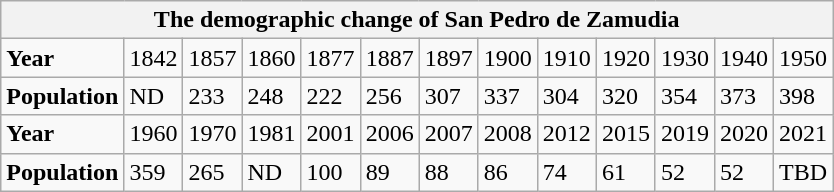<table class="wikitable">
<tr>
<th bgcolor=black colspan=21 style="color:black;">The demographic change of San Pedro de Zamudia</th>
</tr>
<tr>
<td><strong>Year</strong></td>
<td>1842</td>
<td>1857</td>
<td>1860</td>
<td>1877</td>
<td>1887</td>
<td>1897</td>
<td>1900</td>
<td>1910</td>
<td>1920</td>
<td>1930</td>
<td>1940</td>
<td>1950</td>
</tr>
<tr>
<td><strong> Population </strong></td>
<td>ND</td>
<td>233</td>
<td>248</td>
<td>222</td>
<td>256</td>
<td>307</td>
<td>337</td>
<td>304</td>
<td>320</td>
<td>354</td>
<td>373</td>
<td>398</td>
</tr>
<tr>
<td><strong> Year</strong></td>
<td>1960</td>
<td>1970</td>
<td>1981</td>
<td>2001</td>
<td>2006</td>
<td>2007</td>
<td>2008</td>
<td>2012</td>
<td>2015</td>
<td>2019</td>
<td>2020</td>
<td>2021</td>
</tr>
<tr>
<td><strong>Population </strong></td>
<td>359</td>
<td>265</td>
<td>ND</td>
<td>100</td>
<td>89</td>
<td>88</td>
<td>86</td>
<td>74</td>
<td>61</td>
<td>52</td>
<td>52</td>
<td>TBD</td>
</tr>
</table>
